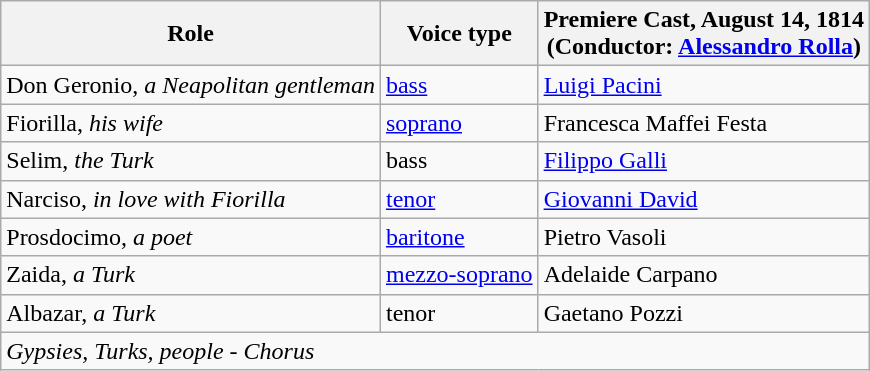<table class="wikitable">
<tr>
<th>Role</th>
<th>Voice type</th>
<th>Premiere Cast, August 14, 1814<br>(Conductor: <a href='#'>Alessandro Rolla</a>)</th>
</tr>
<tr>
<td>Don Geronio, <em>a Neapolitan gentleman</em></td>
<td><a href='#'>bass</a></td>
<td><a href='#'>Luigi Pacini</a></td>
</tr>
<tr>
<td>Fiorilla, <em>his wife</em></td>
<td><a href='#'>soprano</a></td>
<td>Francesca Maffei Festa</td>
</tr>
<tr>
<td>Selim, <em>the Turk</em></td>
<td>bass</td>
<td><a href='#'>Filippo Galli</a></td>
</tr>
<tr>
<td>Narciso, <em>in love with Fiorilla</em></td>
<td><a href='#'>tenor</a></td>
<td><a href='#'>Giovanni David</a></td>
</tr>
<tr>
<td>Prosdocimo, <em>a poet</em></td>
<td><a href='#'>baritone</a></td>
<td>Pietro Vasoli</td>
</tr>
<tr>
<td>Zaida, <em>a Turk</em></td>
<td><a href='#'>mezzo-soprano</a></td>
<td>Adelaide Carpano</td>
</tr>
<tr>
<td>Albazar, <em>a Turk</em></td>
<td>tenor</td>
<td>Gaetano Pozzi</td>
</tr>
<tr>
<td colspan="3"><em>Gypsies, Turks, people - Chorus</em></td>
</tr>
</table>
